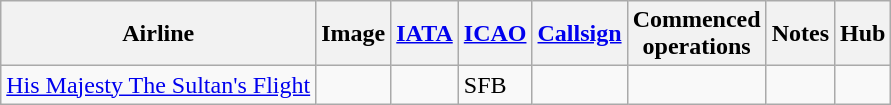<table class="wikitable sortable">
<tr valign="middle">
<th>Airline</th>
<th>Image</th>
<th><a href='#'>IATA</a></th>
<th><a href='#'>ICAO</a></th>
<th><a href='#'>Callsign</a></th>
<th>Commenced<br>operations</th>
<th>Notes</th>
<th>Hub</th>
</tr>
<tr>
<td><a href='#'>His Majesty The Sultan's Flight</a></td>
<td></td>
<td></td>
<td>SFB</td>
<td></td>
<td></td>
<td></td>
<td></td>
</tr>
</table>
